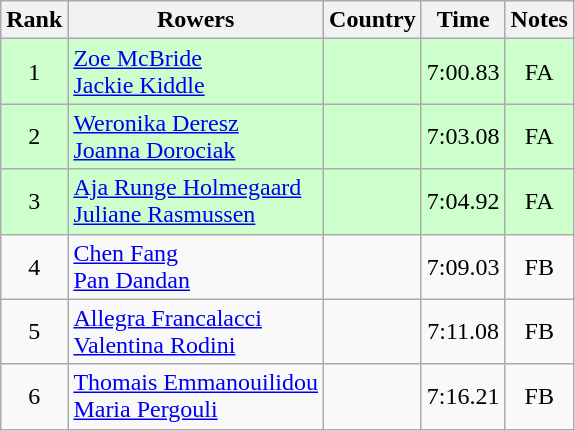<table class="wikitable" style="text-align:center">
<tr>
<th>Rank</th>
<th>Rowers</th>
<th>Country</th>
<th>Time</th>
<th>Notes</th>
</tr>
<tr bgcolor=ccffcc>
<td>1</td>
<td align="left"><a href='#'>Zoe McBride</a><br><a href='#'>Jackie Kiddle</a></td>
<td align="left"></td>
<td>7:00.83</td>
<td>FA</td>
</tr>
<tr bgcolor=ccffcc>
<td>2</td>
<td align="left"><a href='#'>Weronika Deresz</a><br><a href='#'>Joanna Dorociak</a></td>
<td align="left"></td>
<td>7:03.08</td>
<td>FA</td>
</tr>
<tr bgcolor=ccffcc>
<td>3</td>
<td align="left"><a href='#'>Aja Runge Holmegaard</a><br><a href='#'>Juliane Rasmussen</a></td>
<td align="left"></td>
<td>7:04.92</td>
<td>FA</td>
</tr>
<tr>
<td>4</td>
<td align="left"><a href='#'>Chen Fang</a><br><a href='#'>Pan Dandan</a></td>
<td align="left"></td>
<td>7:09.03</td>
<td>FB</td>
</tr>
<tr>
<td>5</td>
<td align="left"><a href='#'>Allegra Francalacci</a><br><a href='#'>Valentina Rodini</a></td>
<td align="left"></td>
<td>7:11.08</td>
<td>FB</td>
</tr>
<tr>
<td>6</td>
<td align="left"><a href='#'>Thomais Emmanouilidou</a><br><a href='#'>Maria Pergouli</a></td>
<td align="left"></td>
<td>7:16.21</td>
<td>FB</td>
</tr>
</table>
